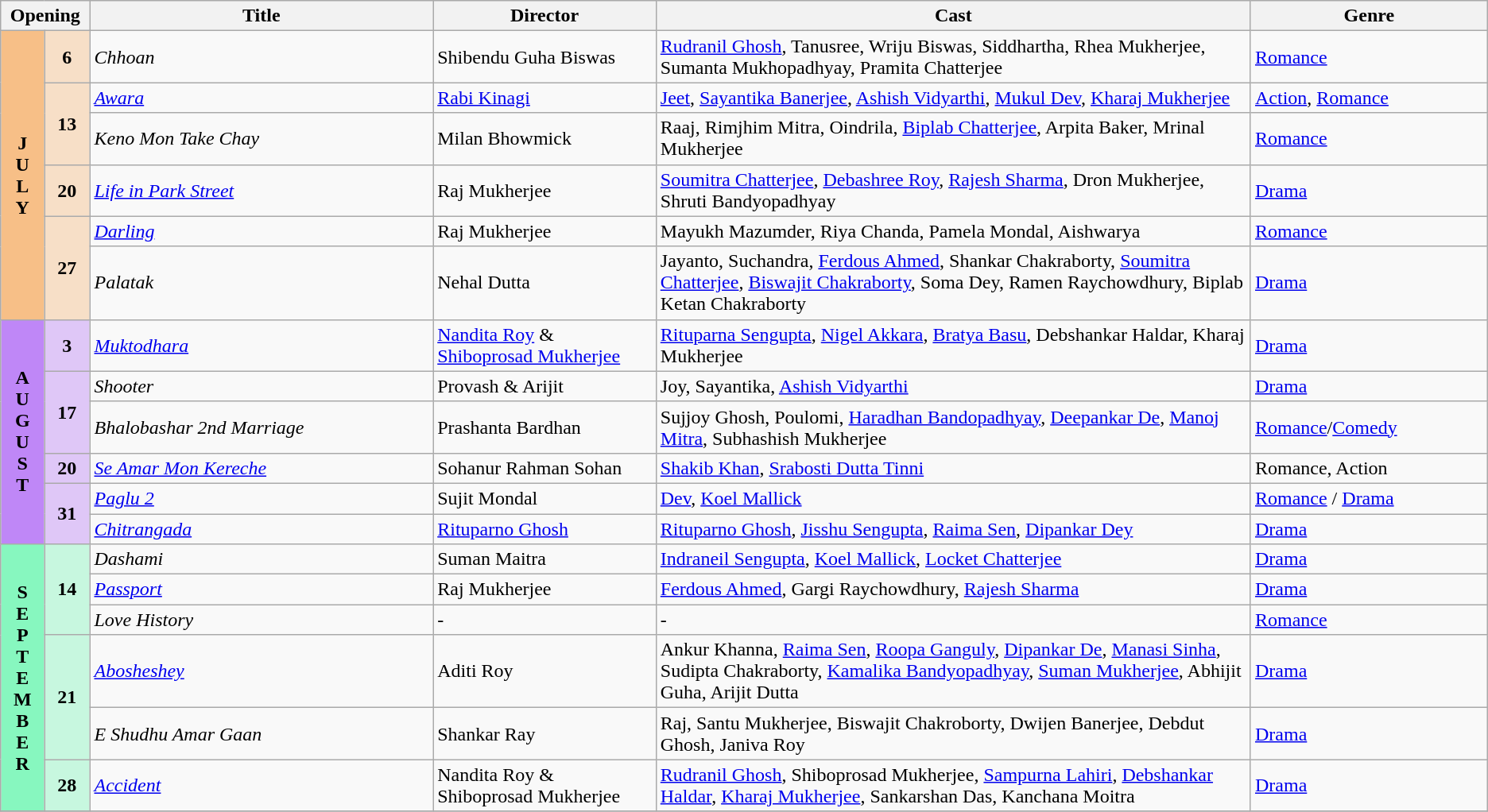<table class="wikitable sortable">
<tr>
<th colspan="2" style="width:6%;">Opening</th>
<th>Title</th>
<th style="width:15%;">Director</th>
<th style="width:40%;">Cast</th>
<th><strong>Genre</strong></th>
</tr>
<tr>
<th rowspan="6" style="text-align:center; background:#f7bf87">J<br>U<br>L<br>Y</th>
<td rowspan="1" style="text-align:center; background:#f7dfc7"><strong>6</strong></td>
<td><em>Chhoan</em></td>
<td>Shibendu Guha Biswas</td>
<td><a href='#'>Rudranil Ghosh</a>, Tanusree, Wriju Biswas, Siddhartha, Rhea Mukherjee, Sumanta Mukhopadhyay, Pramita Chatterjee</td>
<td><a href='#'>Romance</a></td>
</tr>
<tr>
<td rowspan="2" style="text-align:center; background:#f7dfc7"><strong>13</strong></td>
<td><em><a href='#'>Awara</a></em></td>
<td><a href='#'>Rabi Kinagi</a></td>
<td><a href='#'>Jeet</a>, <a href='#'>Sayantika Banerjee</a>, <a href='#'>Ashish Vidyarthi</a>, <a href='#'>Mukul Dev</a>, <a href='#'>Kharaj Mukherjee</a></td>
<td><a href='#'>Action</a>, <a href='#'>Romance</a></td>
</tr>
<tr>
<td><em>Keno Mon Take Chay</em></td>
<td>Milan Bhowmick</td>
<td>Raaj, Rimjhim Mitra, Oindrila, <a href='#'>Biplab Chatterjee</a>, Arpita Baker, Mrinal Mukherjee</td>
<td><a href='#'>Romance</a></td>
</tr>
<tr>
<td rowspan="1" style="text-align:center; background:#f7dfc7"><strong>20</strong></td>
<td><em><a href='#'>Life in Park Street</a></em></td>
<td>Raj Mukherjee</td>
<td><a href='#'>Soumitra Chatterjee</a>, <a href='#'>Debashree Roy</a>, <a href='#'>Rajesh Sharma</a>, Dron Mukherjee, Shruti Bandyopadhyay</td>
<td><a href='#'>Drama</a></td>
</tr>
<tr>
<td rowspan="2" style="text-align:center; background:#f7dfc7"><strong>27</strong></td>
<td><em><a href='#'>Darling</a></em></td>
<td>Raj Mukherjee</td>
<td>Mayukh Mazumder, Riya Chanda, Pamela Mondal, Aishwarya</td>
<td><a href='#'>Romance</a></td>
</tr>
<tr>
<td><em>Palatak</em></td>
<td>Nehal Dutta</td>
<td>Jayanto, Suchandra, <a href='#'>Ferdous Ahmed</a>, Shankar Chakraborty, <a href='#'>Soumitra Chatterjee</a>, <a href='#'>Biswajit Chakraborty</a>, Soma Dey, Ramen Raychowdhury, Biplab Ketan Chakraborty</td>
<td><a href='#'>Drama</a></td>
</tr>
<tr>
<th rowspan="6" style="text-align:center; background:#bf87f7">A<br>U<br>G<br>U<br>S<br>T</th>
<td rowspan="1" style="text-align:center; background:#dfc7f7"><strong>3</strong></td>
<td><em><a href='#'>Muktodhara</a></em></td>
<td><a href='#'>Nandita Roy</a> & <a href='#'>Shiboprosad Mukherjee</a></td>
<td><a href='#'>Rituparna Sengupta</a>, <a href='#'>Nigel Akkara</a>, <a href='#'>Bratya Basu</a>, Debshankar Haldar, Kharaj Mukherjee</td>
<td><a href='#'>Drama</a></td>
</tr>
<tr>
<td rowspan="2" style="text-align:center; background:#dfc7f7"><strong>17</strong></td>
<td><em>Shooter</em></td>
<td>Provash & Arijit</td>
<td>Joy, Sayantika, <a href='#'>Ashish Vidyarthi</a></td>
<td><a href='#'>Drama</a></td>
</tr>
<tr>
<td><em>Bhalobashar 2nd Marriage</em></td>
<td>Prashanta Bardhan</td>
<td>Sujjoy Ghosh, Poulomi, <a href='#'>Haradhan Bandopadhyay</a>, <a href='#'>Deepankar De</a>, <a href='#'>Manoj Mitra</a>, Subhashish Mukherjee</td>
<td><a href='#'>Romance</a>/<a href='#'>Comedy</a></td>
</tr>
<tr>
<td rowspan="1" style="text-align:center; background:#dfc7f7"><strong>20</strong></td>
<td><em><a href='#'>Se Amar Mon Kereche</a></em></td>
<td>Sohanur Rahman Sohan</td>
<td><a href='#'>Shakib Khan</a>, <a href='#'>Srabosti Dutta Tinni</a></td>
<td>Romance, Action</td>
</tr>
<tr>
<td rowspan="2" style="text-align:center; background:#dfc7f7"><strong>31</strong></td>
<td><em><a href='#'>Paglu 2</a></em></td>
<td>Sujit Mondal</td>
<td><a href='#'>Dev</a>, <a href='#'>Koel Mallick</a></td>
<td><a href='#'>Romance</a> / <a href='#'>Drama</a></td>
</tr>
<tr>
<td><em><a href='#'>Chitrangada</a></em></td>
<td><a href='#'>Rituparno Ghosh</a></td>
<td><a href='#'>Rituparno Ghosh</a>, <a href='#'>Jisshu Sengupta</a>, <a href='#'>Raima Sen</a>, <a href='#'>Dipankar Dey</a></td>
<td><a href='#'>Drama</a></td>
</tr>
<tr>
<th rowspan="6" style="text-align:center; background:#87f7bf">S<br>E<br>P<br>T<br>E<br>M<br>B<br>E<br>R</th>
<td rowspan="3" style="text-align:center; background:#c7f7df"><strong>14</strong></td>
<td><em>Dashami</em></td>
<td>Suman Maitra</td>
<td><a href='#'>Indraneil Sengupta</a>, <a href='#'>Koel Mallick</a>, <a href='#'>Locket Chatterjee</a></td>
<td><a href='#'>Drama</a></td>
</tr>
<tr>
<td><em><a href='#'>Passport</a></em></td>
<td>Raj Mukherjee</td>
<td><a href='#'>Ferdous Ahmed</a>, Gargi Raychowdhury, <a href='#'>Rajesh Sharma</a></td>
<td><a href='#'>Drama</a></td>
</tr>
<tr>
<td><em>Love History</em></td>
<td>-</td>
<td>-</td>
<td><a href='#'>Romance</a></td>
</tr>
<tr>
<td rowspan="2" style="text-align:center; background:#c7f7df"><strong>21</strong></td>
<td><em><a href='#'>Abosheshey</a></em></td>
<td>Aditi Roy</td>
<td>Ankur Khanna, <a href='#'>Raima Sen</a>, <a href='#'>Roopa Ganguly</a>, <a href='#'>Dipankar De</a>, <a href='#'>Manasi Sinha</a>, Sudipta Chakraborty, <a href='#'>Kamalika Bandyopadhyay</a>, <a href='#'>Suman Mukherjee</a>, Abhijit Guha, Arijit Dutta</td>
<td><a href='#'>Drama</a></td>
</tr>
<tr>
<td><em>E Shudhu Amar Gaan</em></td>
<td>Shankar Ray</td>
<td>Raj, Santu Mukherjee, Biswajit Chakroborty, Dwijen Banerjee, Debdut Ghosh, Janiva Roy</td>
<td><a href='#'>Drama</a></td>
</tr>
<tr>
<td rowspan="1" style="text-align:center; background:#c7f7df"><strong>28</strong></td>
<td><em><a href='#'>Accident</a></em></td>
<td>Nandita Roy & Shiboprosad Mukherjee</td>
<td><a href='#'>Rudranil Ghosh</a>, Shiboprosad Mukherjee, <a href='#'>Sampurna Lahiri</a>, <a href='#'>Debshankar Haldar</a>, <a href='#'>Kharaj Mukherjee</a>, Sankarshan Das, Kanchana Moitra</td>
<td><a href='#'>Drama</a></td>
</tr>
<tr>
</tr>
</table>
